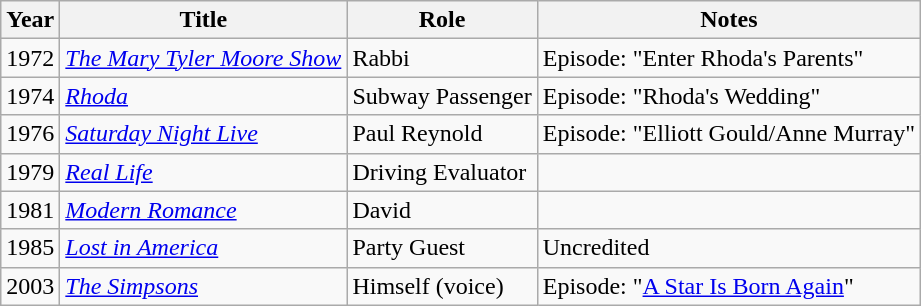<table class="wikitable">
<tr>
<th>Year</th>
<th>Title</th>
<th>Role</th>
<th>Notes</th>
</tr>
<tr>
<td>1972</td>
<td><em><a href='#'>The Mary Tyler Moore Show</a></em></td>
<td>Rabbi</td>
<td>Episode: "Enter Rhoda's Parents"</td>
</tr>
<tr>
<td>1974</td>
<td><em><a href='#'>Rhoda</a></em></td>
<td>Subway Passenger</td>
<td>Episode: "Rhoda's Wedding"</td>
</tr>
<tr>
<td>1976</td>
<td><em><a href='#'>Saturday Night Live</a></em></td>
<td>Paul Reynold</td>
<td>Episode: "Elliott Gould/Anne Murray"</td>
</tr>
<tr>
<td>1979</td>
<td><em><a href='#'>Real Life</a></em></td>
<td>Driving Evaluator</td>
<td></td>
</tr>
<tr>
<td>1981</td>
<td><em><a href='#'>Modern Romance</a></em></td>
<td>David</td>
<td></td>
</tr>
<tr>
<td>1985</td>
<td><em><a href='#'>Lost in America</a></em></td>
<td>Party Guest</td>
<td>Uncredited</td>
</tr>
<tr>
<td>2003</td>
<td><em><a href='#'>The Simpsons</a></em></td>
<td>Himself (voice)</td>
<td>Episode: "<a href='#'>A Star Is Born Again</a>"</td>
</tr>
</table>
